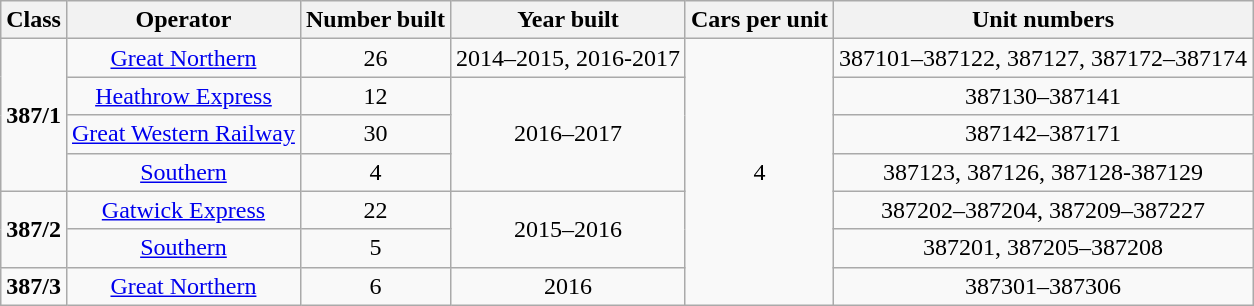<table class="wikitable">
<tr>
<th>Class</th>
<th>Operator</th>
<th>Number built</th>
<th>Year built</th>
<th>Cars per unit</th>
<th>Unit numbers</th>
</tr>
<tr>
<td rowspan="4"><strong>387/1</strong></td>
<td align="center"><a href='#'>Great Northern</a></td>
<td align="center">26</td>
<td align="center">2014–2015, 2016-2017</td>
<td rowspan="7" align="center">4</td>
<td align="center">387101–387122, 387127, 387172–387174</td>
</tr>
<tr>
<td align="center"><a href='#'>Heathrow Express</a></td>
<td align="center">12</td>
<td rowspan="3" align="center">2016–2017</td>
<td align="center">387130–387141</td>
</tr>
<tr>
<td align="center"><a href='#'>Great Western Railway</a></td>
<td align="center">30</td>
<td align="center">387142–387171</td>
</tr>
<tr>
<td align="center"><a href='#'>Southern</a></td>
<td align="center">4</td>
<td align="center">387123, 387126, 387128-387129</td>
</tr>
<tr>
<td rowspan="2"><strong>387/2</strong></td>
<td align="center"><a href='#'>Gatwick Express</a></td>
<td align="center">22</td>
<td rowspan="2" align="center">2015–2016</td>
<td align="center">387202–387204, 387209–387227</td>
</tr>
<tr>
<td align="center"><a href='#'>Southern</a></td>
<td align="center">5</td>
<td align="center">387201, 387205–387208</td>
</tr>
<tr>
<td align="center"><strong>387/3</strong></td>
<td align="center"><a href='#'>Great Northern</a></td>
<td align="center">6</td>
<td align="center">2016</td>
<td align="center">387301–387306</td>
</tr>
</table>
